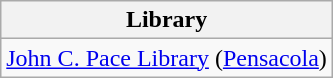<table class="wikitable sortable">
<tr>
<th>Library</th>
</tr>
<tr valign="top">
<td><a href='#'>John C. Pace Library</a> (<a href='#'>Pensacola</a>)</td>
</tr>
</table>
